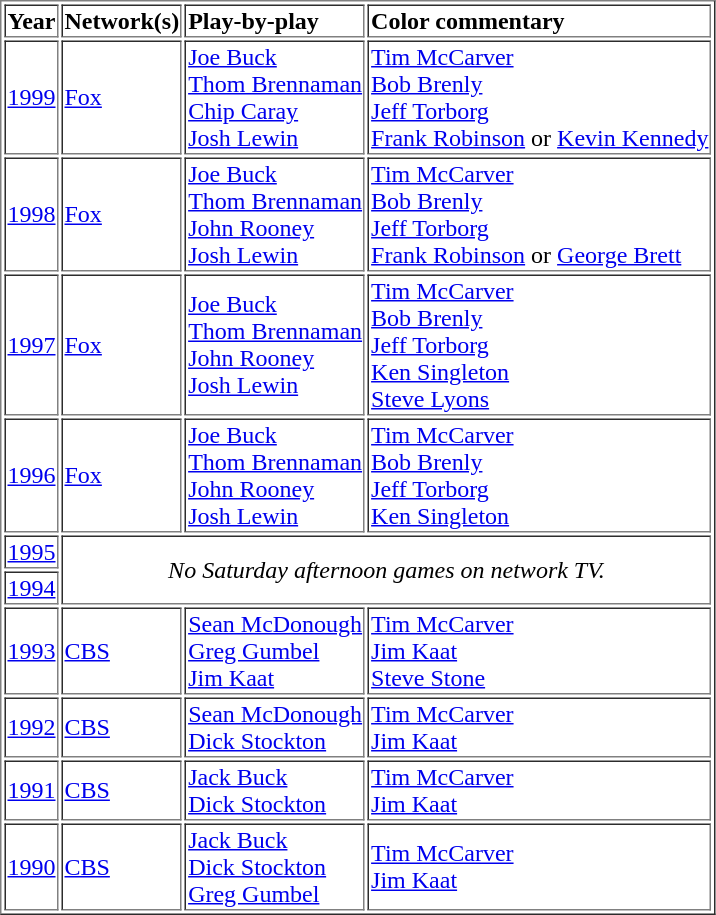<table border="1" cellpadding="1">
<tr>
<td><strong>Year</strong></td>
<td><strong>Network(s)</strong></td>
<td><strong>Play-by-play</strong></td>
<td><strong>Color commentary</strong></td>
</tr>
<tr>
<td><a href='#'>1999</a></td>
<td><a href='#'>Fox</a></td>
<td><a href='#'>Joe Buck</a><br><a href='#'>Thom Brennaman</a><br><a href='#'>Chip Caray</a><br><a href='#'>Josh Lewin</a></td>
<td><a href='#'>Tim McCarver</a><br><a href='#'>Bob Brenly</a><br><a href='#'>Jeff Torborg</a><br><a href='#'>Frank Robinson</a> or <a href='#'>Kevin Kennedy</a></td>
</tr>
<tr>
<td><a href='#'>1998</a></td>
<td><a href='#'>Fox</a></td>
<td><a href='#'>Joe Buck</a><br><a href='#'>Thom Brennaman</a><br><a href='#'>John Rooney</a><br><a href='#'>Josh Lewin</a></td>
<td><a href='#'>Tim McCarver</a><br><a href='#'>Bob Brenly</a><br><a href='#'>Jeff Torborg</a><br><a href='#'>Frank Robinson</a> or <a href='#'>George Brett</a></td>
</tr>
<tr>
<td><a href='#'>1997</a></td>
<td><a href='#'>Fox</a></td>
<td><a href='#'>Joe Buck</a><br><a href='#'>Thom Brennaman</a><br><a href='#'>John Rooney</a><br><a href='#'>Josh Lewin</a></td>
<td><a href='#'>Tim McCarver</a><br><a href='#'>Bob Brenly</a><br><a href='#'>Jeff Torborg</a><br><a href='#'>Ken Singleton</a><br><a href='#'>Steve Lyons</a></td>
</tr>
<tr>
<td><a href='#'>1996</a></td>
<td><a href='#'>Fox</a></td>
<td><a href='#'>Joe Buck</a><br><a href='#'>Thom Brennaman</a><br><a href='#'>John Rooney</a><br><a href='#'>Josh Lewin</a></td>
<td><a href='#'>Tim McCarver</a><br><a href='#'>Bob Brenly</a><br><a href='#'>Jeff Torborg</a><br><a href='#'>Ken Singleton</a></td>
</tr>
<tr>
<td><a href='#'>1995</a></td>
<td colspan="3" rowspan="2" align="center"><em>No Saturday afternoon games on network TV.</em> </td>
</tr>
<tr>
<td><a href='#'>1994</a></td>
</tr>
<tr>
<td><a href='#'>1993</a></td>
<td><a href='#'>CBS</a></td>
<td><a href='#'>Sean McDonough</a><br><a href='#'>Greg Gumbel</a><br><a href='#'>Jim Kaat</a></td>
<td><a href='#'>Tim McCarver</a><br><a href='#'>Jim Kaat</a><br><a href='#'>Steve Stone</a></td>
</tr>
<tr>
<td><a href='#'>1992</a></td>
<td><a href='#'>CBS</a></td>
<td><a href='#'>Sean McDonough</a><br><a href='#'>Dick Stockton</a></td>
<td><a href='#'>Tim McCarver</a><br><a href='#'>Jim Kaat</a></td>
</tr>
<tr>
<td><a href='#'>1991</a></td>
<td><a href='#'>CBS</a></td>
<td><a href='#'>Jack Buck</a><br><a href='#'>Dick Stockton</a></td>
<td><a href='#'>Tim McCarver</a><br><a href='#'>Jim Kaat</a></td>
</tr>
<tr>
<td><a href='#'>1990</a></td>
<td><a href='#'>CBS</a></td>
<td><a href='#'>Jack Buck</a><br><a href='#'>Dick Stockton</a><br><a href='#'>Greg Gumbel</a></td>
<td><a href='#'>Tim McCarver</a><br><a href='#'>Jim Kaat</a></td>
</tr>
</table>
